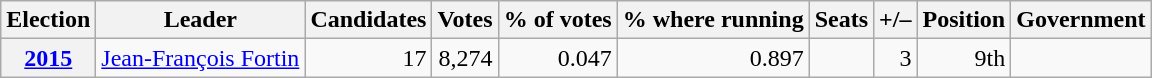<table class="wikitable" style="text-align: right;">
<tr>
<th>Election</th>
<th>Leader</th>
<th>Candidates</th>
<th>Votes</th>
<th>% of votes</th>
<th>% where running</th>
<th>Seats</th>
<th>+/–</th>
<th>Position</th>
<th>Government</th>
</tr>
<tr>
<th><a href='#'>2015</a></th>
<td rowspan="1" !><a href='#'>Jean-François Fortin</a></td>
<td>17</td>
<td>8,274</td>
<td>0.047</td>
<td>0.897</td>
<td></td>
<td> 3</td>
<td>9th</td>
<td></td>
</tr>
</table>
